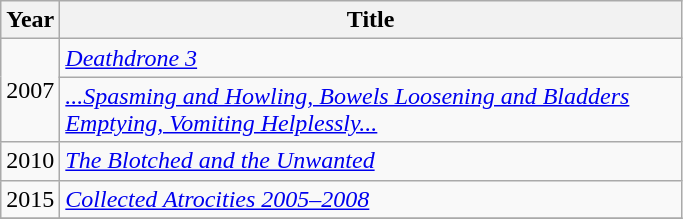<table class=wikitable style=text-align:center;>
<tr>
<th style="width:25px;">Year</th>
<th style="width:407px;">Title</th>
</tr>
<tr>
<td rowspan="2">2007</td>
<td align=left><em><a href='#'>Deathdrone 3</a></em></td>
</tr>
<tr>
<td align=left><em><a href='#'>...Spasming and Howling, Bowels Loosening and Bladders Emptying, Vomiting Helplessly...</a></em></td>
</tr>
<tr>
<td>2010</td>
<td align=left><em><a href='#'>The Blotched and the Unwanted</a></em></td>
</tr>
<tr>
<td>2015</td>
<td align=left><em><a href='#'>Collected Atrocities 2005–2008</a></em></td>
</tr>
<tr>
</tr>
</table>
